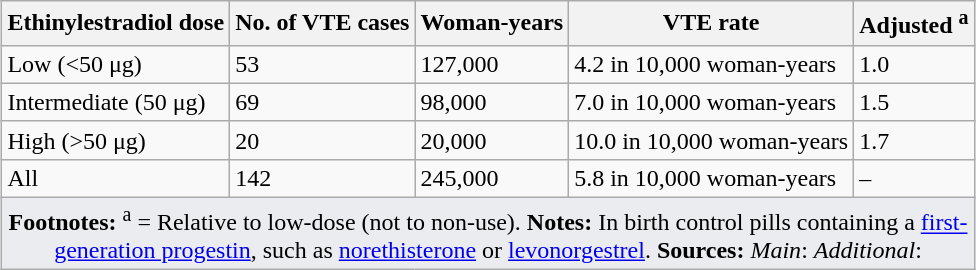<table class="wikitable floatright" style="margin: 1em auto;">
<tr>
<th>Ethinylestradiol dose</th>
<th>No. of VTE cases</th>
<th>Woman-years</th>
<th>VTE rate</th>
<th>Adjusted <sup>a</sup></th>
</tr>
<tr>
<td>Low (<50 μg)</td>
<td>53</td>
<td>127,000</td>
<td>4.2 in 10,000 woman-years</td>
<td>1.0</td>
</tr>
<tr>
<td>Intermediate (50 μg)</td>
<td>69</td>
<td>98,000</td>
<td>7.0 in 10,000 woman-years</td>
<td>1.5</td>
</tr>
<tr>
<td>High (>50 μg)</td>
<td>20</td>
<td>20,000</td>
<td>10.0 in 10,000 woman-years</td>
<td>1.7</td>
</tr>
<tr>
<td>All</td>
<td>142</td>
<td>245,000</td>
<td>5.8 in 10,000 woman-years</td>
<td>–</td>
</tr>
<tr class="sortbottom">
<td colspan="5" style="width: 1px; background-color:#eaecf0; text-align: center;"><strong>Footnotes:</strong> <sup>a</sup> = Relative to low-dose (not to non-use). <strong>Notes:</strong> In birth control pills containing a <a href='#'>first-generation progestin</a>, such as <a href='#'>norethisterone</a> or <a href='#'>levonorgestrel</a>. <strong>Sources:</strong> <em>Main</em>: <em>Additional</em>:</td>
</tr>
</table>
